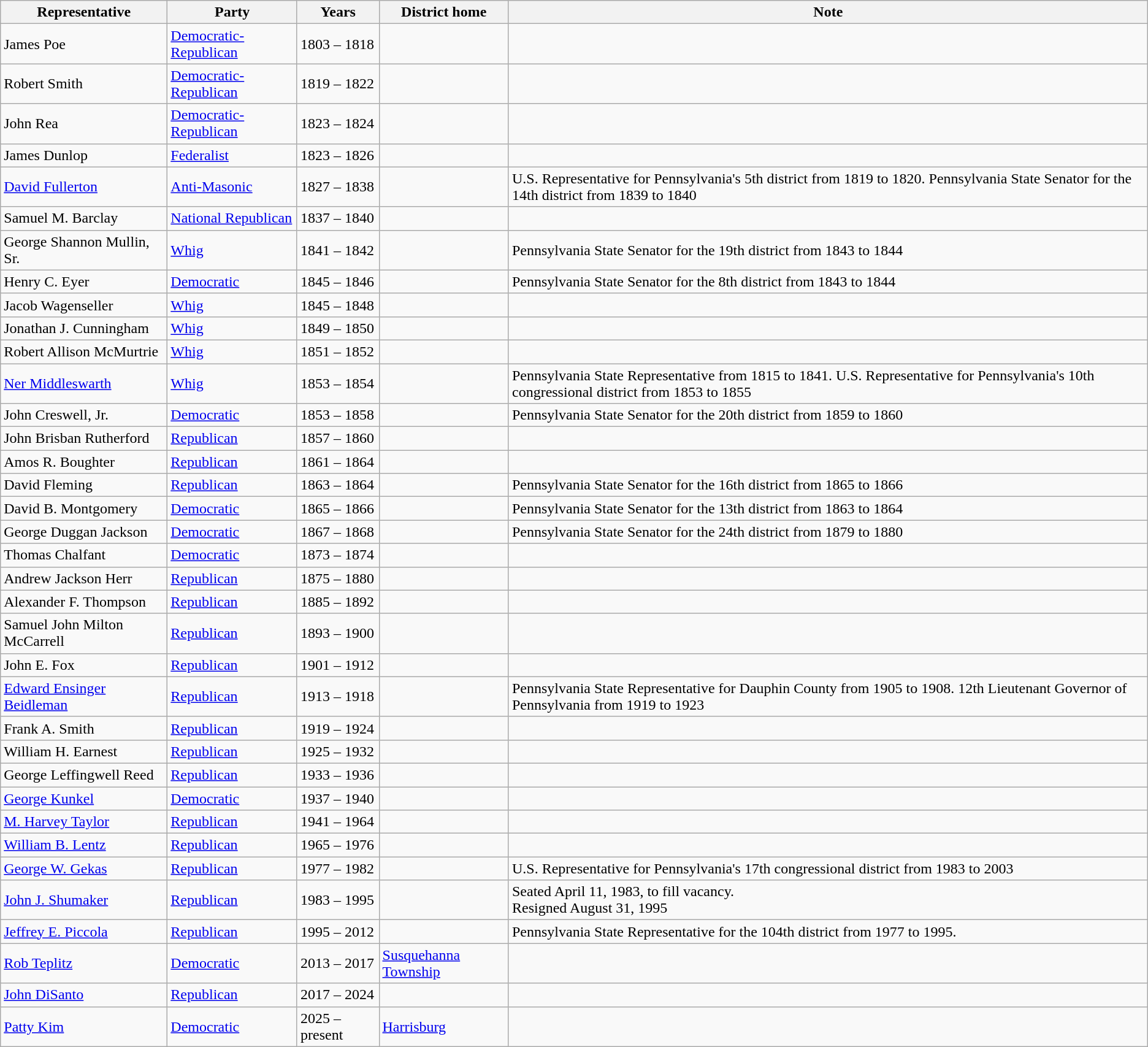<table class=wikitable>
<tr valign=bottom>
<th>Representative</th>
<th>Party</th>
<th>Years</th>
<th>District home</th>
<th>Note</th>
</tr>
<tr>
<td>James Poe</td>
<td><a href='#'>Democratic-Republican</a></td>
<td>1803 – 1818</td>
<td></td>
<td></td>
</tr>
<tr>
<td>Robert Smith</td>
<td><a href='#'>Democratic-Republican</a></td>
<td>1819 – 1822</td>
<td></td>
<td></td>
</tr>
<tr>
<td>John Rea</td>
<td><a href='#'>Democratic-Republican</a></td>
<td>1823 – 1824</td>
<td></td>
<td></td>
</tr>
<tr>
<td>James Dunlop</td>
<td><a href='#'>Federalist</a></td>
<td>1823 – 1826</td>
<td></td>
<td></td>
</tr>
<tr>
<td><a href='#'>David Fullerton</a></td>
<td><a href='#'>Anti-Masonic</a></td>
<td>1827 – 1838</td>
<td></td>
<td>U.S. Representative for Pennsylvania's 5th district from 1819 to 1820.  Pennsylvania State Senator for the 14th district from 1839 to 1840</td>
</tr>
<tr>
<td>Samuel M. Barclay</td>
<td><a href='#'>National Republican</a></td>
<td>1837 – 1840</td>
<td></td>
<td></td>
</tr>
<tr>
<td>George Shannon Mullin, Sr.</td>
<td><a href='#'>Whig</a></td>
<td>1841 – 1842</td>
<td></td>
<td>Pennsylvania State Senator for the 19th district from 1843 to 1844</td>
</tr>
<tr>
<td>Henry C. Eyer</td>
<td><a href='#'>Democratic</a></td>
<td>1845 – 1846</td>
<td></td>
<td>Pennsylvania State Senator for the 8th district from 1843 to 1844</td>
</tr>
<tr>
<td>Jacob Wagenseller</td>
<td><a href='#'>Whig</a></td>
<td>1845 – 1848</td>
<td></td>
<td></td>
</tr>
<tr>
<td>Jonathan J. Cunningham</td>
<td><a href='#'>Whig</a></td>
<td>1849 – 1850</td>
<td></td>
<td></td>
</tr>
<tr>
<td>Robert Allison McMurtrie</td>
<td><a href='#'>Whig</a></td>
<td>1851 – 1852</td>
<td></td>
<td></td>
</tr>
<tr>
<td><a href='#'>Ner Middleswarth</a></td>
<td><a href='#'>Whig</a></td>
<td>1853 – 1854</td>
<td></td>
<td>Pennsylvania State Representative from 1815 to 1841.  U.S. Representative for Pennsylvania's 10th congressional district from 1853 to 1855</td>
</tr>
<tr>
<td>John Creswell, Jr.</td>
<td><a href='#'>Democratic</a></td>
<td>1853 – 1858</td>
<td></td>
<td>Pennsylvania State Senator for the 20th district from 1859 to 1860</td>
</tr>
<tr>
<td>John Brisban Rutherford</td>
<td><a href='#'>Republican</a></td>
<td>1857 – 1860</td>
<td></td>
<td></td>
</tr>
<tr>
<td>Amos R. Boughter</td>
<td><a href='#'>Republican</a></td>
<td>1861 – 1864</td>
<td></td>
<td></td>
</tr>
<tr>
<td>David Fleming</td>
<td><a href='#'>Republican</a></td>
<td>1863 – 1864</td>
<td></td>
<td>Pennsylvania State Senator for the 16th district from 1865 to 1866</td>
</tr>
<tr>
<td>David B. Montgomery</td>
<td><a href='#'>Democratic</a></td>
<td>1865 – 1866</td>
<td></td>
<td>Pennsylvania State Senator for the 13th district from 1863 to 1864</td>
</tr>
<tr>
<td>George Duggan Jackson</td>
<td><a href='#'>Democratic</a></td>
<td>1867 – 1868</td>
<td></td>
<td>Pennsylvania State Senator for the 24th district from 1879 to 1880</td>
</tr>
<tr>
<td>Thomas Chalfant</td>
<td><a href='#'>Democratic</a></td>
<td>1873 – 1874</td>
<td></td>
<td></td>
</tr>
<tr>
<td>Andrew Jackson Herr</td>
<td><a href='#'>Republican</a></td>
<td>1875 – 1880</td>
<td></td>
<td></td>
</tr>
<tr>
<td>Alexander F. Thompson</td>
<td><a href='#'>Republican</a></td>
<td>1885 – 1892</td>
<td></td>
<td></td>
</tr>
<tr>
<td>Samuel John Milton McCarrell</td>
<td><a href='#'>Republican</a></td>
<td>1893 – 1900</td>
<td></td>
<td></td>
</tr>
<tr>
<td>John E. Fox</td>
<td><a href='#'>Republican</a></td>
<td>1901 – 1912</td>
<td></td>
<td></td>
</tr>
<tr>
<td><a href='#'>Edward Ensinger Beidleman</a></td>
<td><a href='#'>Republican</a></td>
<td>1913 – 1918</td>
<td></td>
<td>Pennsylvania State Representative for Dauphin County from 1905 to 1908.  12th Lieutenant Governor of Pennsylvania from 1919 to 1923</td>
</tr>
<tr>
<td>Frank A. Smith</td>
<td><a href='#'>Republican</a></td>
<td>1919 – 1924</td>
<td></td>
<td></td>
</tr>
<tr>
<td>William H. Earnest</td>
<td><a href='#'>Republican</a></td>
<td>1925 – 1932</td>
<td></td>
<td></td>
</tr>
<tr>
<td>George Leffingwell Reed</td>
<td><a href='#'>Republican</a></td>
<td>1933 – 1936</td>
<td></td>
<td></td>
</tr>
<tr>
<td><a href='#'>George Kunkel</a></td>
<td><a href='#'>Democratic</a></td>
<td>1937 – 1940</td>
<td></td>
<td></td>
</tr>
<tr>
<td><a href='#'>M. Harvey Taylor</a></td>
<td><a href='#'>Republican</a></td>
<td>1941 – 1964</td>
<td></td>
<td></td>
</tr>
<tr>
<td><a href='#'>William B. Lentz</a></td>
<td><a href='#'>Republican</a></td>
<td>1965 – 1976</td>
<td></td>
<td></td>
</tr>
<tr>
<td><a href='#'>George W. Gekas</a></td>
<td><a href='#'>Republican</a></td>
<td>1977 – 1982</td>
<td></td>
<td>U.S. Representative for Pennsylvania's 17th congressional district from 1983 to 2003</td>
</tr>
<tr>
<td><a href='#'>John J. Shumaker</a></td>
<td><a href='#'>Republican</a></td>
<td>1983 – 1995</td>
<td></td>
<td>Seated April 11, 1983, to fill vacancy.<br>Resigned August 31, 1995</td>
</tr>
<tr>
<td><a href='#'>Jeffrey E. Piccola</a></td>
<td><a href='#'>Republican</a></td>
<td>1995 – 2012</td>
<td></td>
<td>Pennsylvania State Representative for the 104th district from 1977 to 1995.</td>
</tr>
<tr>
<td><a href='#'>Rob Teplitz</a></td>
<td><a href='#'>Democratic</a></td>
<td>2013 – 2017</td>
<td><a href='#'>Susquehanna Township</a></td>
<td></td>
</tr>
<tr>
<td><a href='#'>John DiSanto</a></td>
<td><a href='#'>Republican</a></td>
<td>2017 – 2024</td>
<td></td>
<td></td>
</tr>
<tr>
<td><a href='#'>Patty Kim</a></td>
<td><a href='#'>Democratic</a></td>
<td>2025 – present</td>
<td><a href='#'>Harrisburg</a></td>
<td></td>
</tr>
</table>
